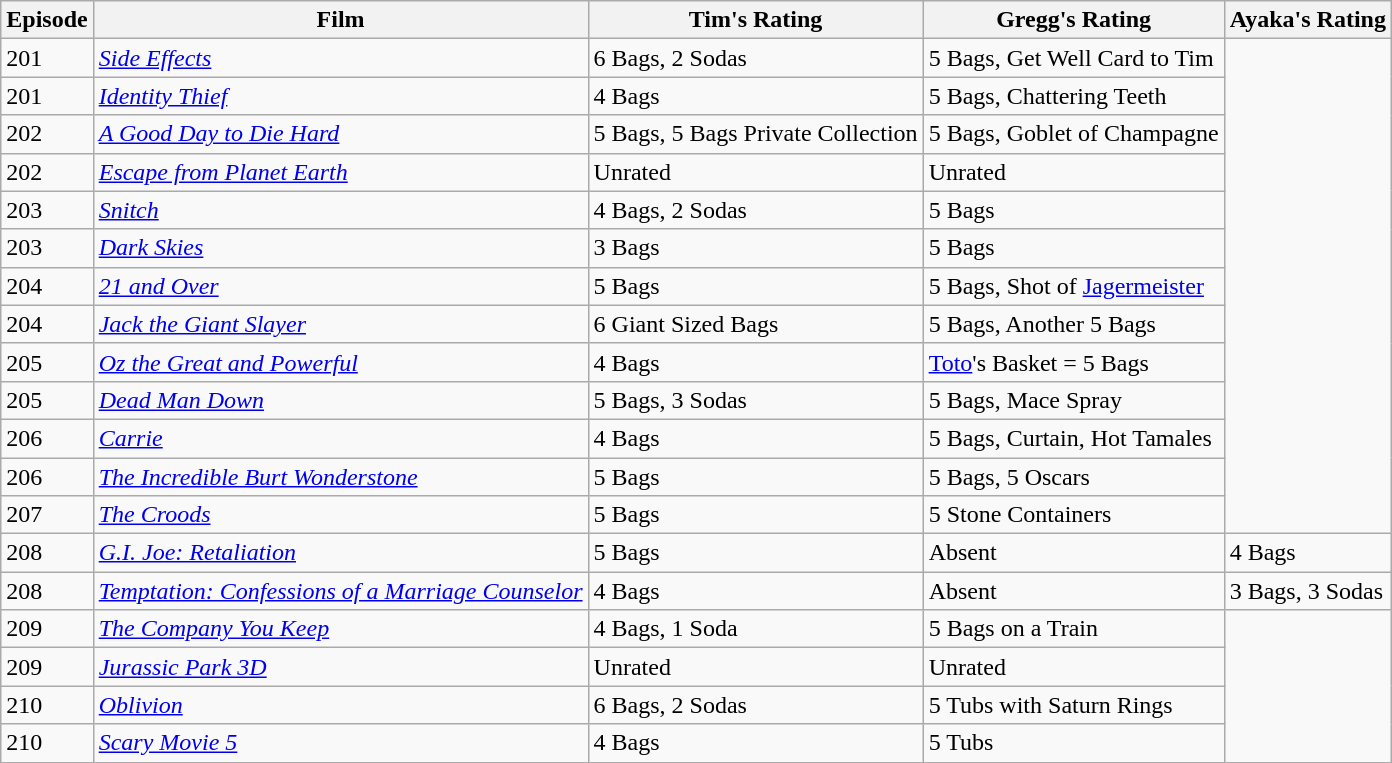<table class="wikitable">
<tr>
<th>Episode</th>
<th>Film</th>
<th>Tim's Rating</th>
<th>Gregg's Rating</th>
<th>Ayaka's Rating</th>
</tr>
<tr>
<td>201</td>
<td><em><a href='#'>Side Effects</a></em></td>
<td>6 Bags, 2 Sodas</td>
<td>5 Bags, Get Well Card to Tim</td>
</tr>
<tr>
<td>201</td>
<td><em><a href='#'>Identity Thief</a></em></td>
<td>4 Bags</td>
<td>5 Bags, Chattering Teeth</td>
</tr>
<tr>
<td>202</td>
<td><em><a href='#'>A Good Day to Die Hard</a></em></td>
<td>5 Bags, 5 Bags Private Collection</td>
<td>5 Bags, Goblet of Champagne</td>
</tr>
<tr>
<td>202</td>
<td><em><a href='#'>Escape from Planet Earth</a></em></td>
<td>Unrated</td>
<td>Unrated</td>
</tr>
<tr>
<td>203</td>
<td><em><a href='#'>Snitch</a></em></td>
<td>4 Bags, 2 Sodas</td>
<td>5 Bags</td>
</tr>
<tr>
<td>203</td>
<td><em><a href='#'>Dark Skies</a></em></td>
<td>3 Bags</td>
<td>5 Bags</td>
</tr>
<tr>
<td>204</td>
<td><em><a href='#'>21 and Over</a></em></td>
<td>5 Bags</td>
<td>5 Bags, Shot of <a href='#'>Jagermeister</a></td>
</tr>
<tr>
<td>204</td>
<td><em><a href='#'>Jack the Giant Slayer</a></em></td>
<td>6 Giant Sized Bags</td>
<td>5 Bags, Another 5 Bags</td>
</tr>
<tr>
<td>205</td>
<td><em><a href='#'>Oz the Great and Powerful</a></em></td>
<td>4 Bags</td>
<td><a href='#'>Toto</a>'s Basket = 5 Bags</td>
</tr>
<tr>
<td>205</td>
<td><em><a href='#'>Dead Man Down</a></em></td>
<td>5 Bags, 3 Sodas</td>
<td>5 Bags, Mace Spray</td>
</tr>
<tr>
<td>206</td>
<td><em><a href='#'>Carrie</a></em></td>
<td>4 Bags</td>
<td>5 Bags, Curtain, Hot Tamales</td>
</tr>
<tr>
<td>206</td>
<td><em><a href='#'>The Incredible Burt Wonderstone</a></em></td>
<td>5 Bags</td>
<td>5 Bags, 5 Oscars</td>
</tr>
<tr>
<td>207</td>
<td><em><a href='#'>The Croods</a></em></td>
<td>5 Bags</td>
<td>5 Stone Containers</td>
</tr>
<tr>
<td>208</td>
<td><em><a href='#'>G.I. Joe: Retaliation</a></em></td>
<td>5 Bags</td>
<td>Absent</td>
<td>4 Bags</td>
</tr>
<tr>
<td>208</td>
<td><em><a href='#'>Temptation: Confessions of a Marriage Counselor</a></em></td>
<td>4 Bags</td>
<td>Absent</td>
<td>3 Bags, 3 Sodas</td>
</tr>
<tr>
<td>209</td>
<td><em><a href='#'>The Company You Keep</a></em></td>
<td>4 Bags, 1 Soda</td>
<td>5 Bags on a Train</td>
</tr>
<tr>
<td>209</td>
<td><em><a href='#'>Jurassic Park 3D</a></em></td>
<td>Unrated</td>
<td>Unrated</td>
</tr>
<tr>
<td>210</td>
<td><em><a href='#'>Oblivion</a></em></td>
<td>6 Bags, 2 Sodas</td>
<td>5 Tubs with Saturn Rings</td>
</tr>
<tr>
<td>210</td>
<td><em><a href='#'>Scary Movie 5</a></em></td>
<td>4 Bags</td>
<td>5 Tubs</td>
</tr>
</table>
